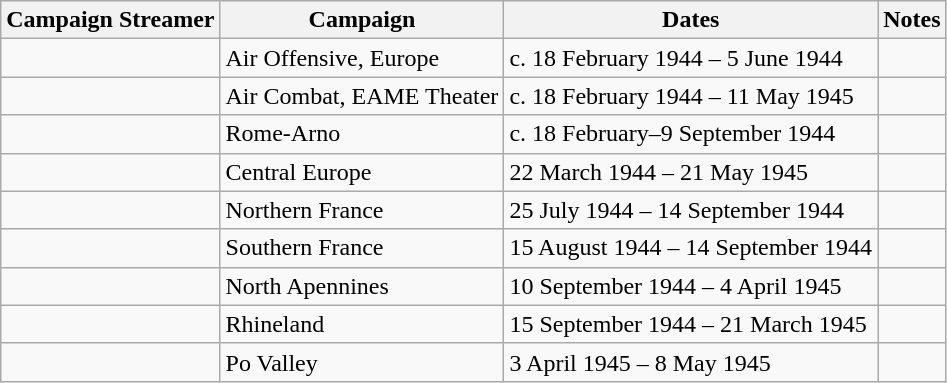<table class="wikitable">
<tr style="background:#efefef;">
<th>Campaign Streamer</th>
<th>Campaign</th>
<th>Dates</th>
<th>Notes</th>
</tr>
<tr>
<td></td>
<td>Air Offensive, Europe</td>
<td>c. 18 February 1944 – 5 June 1944</td>
<td></td>
</tr>
<tr>
<td></td>
<td>Air Combat, EAME Theater</td>
<td>c. 18 February 1944 – 11 May 1945</td>
<td></td>
</tr>
<tr>
<td></td>
<td>Rome-Arno</td>
<td>c. 18 February–9 September 1944</td>
<td></td>
</tr>
<tr>
<td></td>
<td>Central Europe</td>
<td>22 March 1944 – 21 May 1945</td>
<td></td>
</tr>
<tr>
<td></td>
<td>Northern France</td>
<td>25 July 1944 – 14 September 1944</td>
<td></td>
</tr>
<tr>
<td></td>
<td>Southern France</td>
<td>15 August 1944 – 14 September 1944</td>
<td></td>
</tr>
<tr>
<td></td>
<td>North Apennines</td>
<td>10 September 1944 – 4 April 1945</td>
<td></td>
</tr>
<tr>
<td></td>
<td>Rhineland</td>
<td>15 September 1944 – 21 March 1945</td>
<td></td>
</tr>
<tr>
<td></td>
<td>Po Valley</td>
<td>3 April 1945 – 8 May 1945</td>
<td></td>
</tr>
</table>
